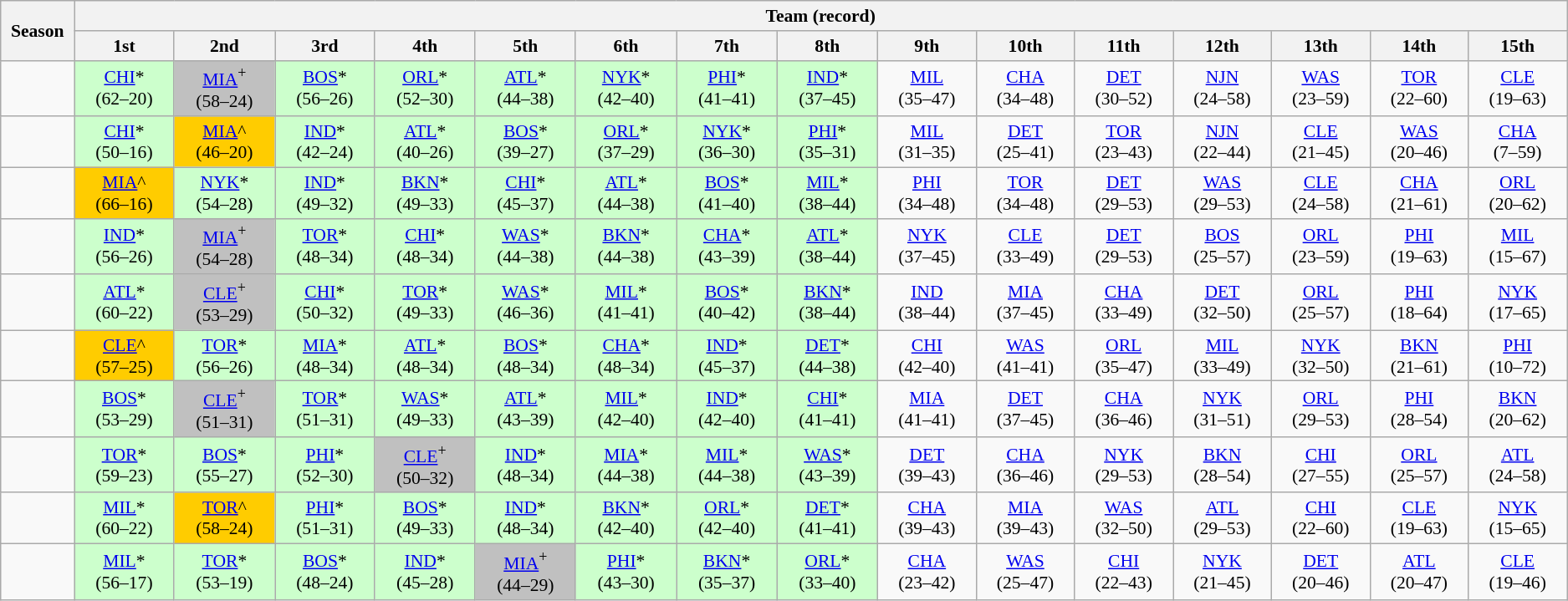<table class="wikitable" style="text-align:center; font-size:90%">
<tr>
<th rowspan="2" width=55px>Season</th>
<th colspan="15">Team (record)</th>
</tr>
<tr>
<th width=85px>1st</th>
<th width=85px>2nd</th>
<th width=85px>3rd</th>
<th width=85px>4th</th>
<th width=85px>5th</th>
<th width=85px>6th</th>
<th width=85px>7th</th>
<th width=85px>8th</th>
<th width=85px>9th</th>
<th width=85px>10th</th>
<th width=85px>11th</th>
<th width=85px>12th</th>
<th width=85px>13th</th>
<th width=85px>14th</th>
<th width=85px>15th</th>
</tr>
<tr>
<td></td>
<td bgcolor=#CCFFCC><a href='#'>CHI</a>*<br>(62–20)</td>
<td bgcolor=#C0C0C0><a href='#'>MIA</a><sup>+</sup><br>(58–24)</td>
<td bgcolor=#CCFFCC><a href='#'>BOS</a>*<br>(56–26)</td>
<td bgcolor=#CCFFCC><a href='#'>ORL</a>*<br>(52–30)</td>
<td bgcolor=#CCFFCC><a href='#'>ATL</a>*<br>(44–38)</td>
<td bgcolor=#CCFFCC><a href='#'>NYK</a>*<br>(42–40)</td>
<td bgcolor=#CCFFCC><a href='#'>PHI</a>*<br>(41–41)</td>
<td bgcolor=#CCFFCC><a href='#'>IND</a>*<br>(37–45)</td>
<td><a href='#'>MIL</a><br>(35–47)</td>
<td><a href='#'>CHA</a><br>(34–48)</td>
<td><a href='#'>DET</a><br>(30–52)</td>
<td><a href='#'>NJN</a><br>(24–58)</td>
<td><a href='#'>WAS</a><br>(23–59)</td>
<td><a href='#'>TOR</a><br>(22–60)</td>
<td><a href='#'>CLE</a><br>(19–63)</td>
</tr>
<tr>
<td></td>
<td bgcolor=#CCFFCC><a href='#'>CHI</a>*<br>(50–16)</td>
<td bgcolor=#FFCC00><a href='#'>MIA</a>^<br>(46–20)</td>
<td bgcolor=#CCFFCC><a href='#'>IND</a>*<br>(42–24)</td>
<td bgcolor=#CCFFCC><a href='#'>ATL</a>*<br>(40–26)</td>
<td bgcolor=#CCFFCC><a href='#'>BOS</a>*<br>(39–27)</td>
<td bgcolor=#CCFFCC><a href='#'>ORL</a>*<br>(37–29)</td>
<td bgcolor=#CCFFCC><a href='#'>NYK</a>*<br>(36–30)</td>
<td bgcolor=#CCFFCC><a href='#'>PHI</a>*<br>(35–31)</td>
<td><a href='#'>MIL</a><br>(31–35)</td>
<td><a href='#'>DET</a><br>(25–41)</td>
<td><a href='#'>TOR</a><br>(23–43)</td>
<td><a href='#'>NJN</a><br>(22–44)</td>
<td><a href='#'>CLE</a><br>(21–45)</td>
<td><a href='#'>WAS</a><br>(20–46)</td>
<td><a href='#'>CHA</a><br>(7–59)</td>
</tr>
<tr>
<td></td>
<td bgcolor=#FFCC00><a href='#'>MIA</a>^<br>(66–16)</td>
<td bgcolor=#CCFFCC><a href='#'>NYK</a>*<br>(54–28)</td>
<td bgcolor=#CCFFCC><a href='#'>IND</a>*<br>(49–32)</td>
<td bgcolor=#CCFFCC><a href='#'>BKN</a>*<br>(49–33)</td>
<td bgcolor=#CCFFCC><a href='#'>CHI</a>*<br>(45–37)</td>
<td bgcolor=#CCFFCC><a href='#'>ATL</a>*<br>(44–38)</td>
<td bgcolor=#CCFFCC><a href='#'>BOS</a>*<br>(41–40)</td>
<td bgcolor=#CCFFCC><a href='#'>MIL</a>*<br>(38–44)</td>
<td><a href='#'>PHI</a><br>(34–48)</td>
<td><a href='#'>TOR</a><br>(34–48)</td>
<td><a href='#'>DET</a><br>(29–53)</td>
<td><a href='#'>WAS</a><br>(29–53)</td>
<td><a href='#'>CLE</a><br>(24–58)</td>
<td><a href='#'>CHA</a><br>(21–61)</td>
<td><a href='#'>ORL</a><br>(20–62)</td>
</tr>
<tr>
<td></td>
<td bgcolor=#CCFFCC><a href='#'>IND</a>*<br>(56–26)</td>
<td bgcolor=#C0C0C0><a href='#'>MIA</a><sup>+</sup><br>(54–28)</td>
<td bgcolor=#CCFFCC><a href='#'>TOR</a>*<br>(48–34)</td>
<td bgcolor=#CCFFCC><a href='#'>CHI</a>*<br>(48–34)</td>
<td bgcolor=#CCFFCC><a href='#'>WAS</a>*<br>(44–38)</td>
<td bgcolor=#CCFFCC><a href='#'>BKN</a>*<br>(44–38)</td>
<td bgcolor=#CCFFCC><a href='#'>CHA</a>*<br>(43–39)</td>
<td bgcolor=#CCFFCC><a href='#'>ATL</a>*<br>(38–44)</td>
<td><a href='#'>NYK</a><br>(37–45)</td>
<td><a href='#'>CLE</a><br>(33–49)</td>
<td><a href='#'>DET</a><br>(29–53)</td>
<td><a href='#'>BOS</a><br>(25–57)</td>
<td><a href='#'>ORL</a><br>(23–59)</td>
<td><a href='#'>PHI</a><br>(19–63)</td>
<td><a href='#'>MIL</a><br>(15–67)</td>
</tr>
<tr>
<td></td>
<td bgcolor=#CCFFCC><a href='#'>ATL</a>*<br>(60–22)</td>
<td bgcolor=#C0C0C0><a href='#'>CLE</a><sup>+</sup><br>(53–29)</td>
<td bgcolor=#CCFFCC><a href='#'>CHI</a>*<br>(50–32)</td>
<td bgcolor=#CCFFCC><a href='#'>TOR</a>*<br>(49–33)</td>
<td bgcolor=#CCFFCC><a href='#'>WAS</a>*<br>(46–36)</td>
<td bgcolor=#CCFFCC><a href='#'>MIL</a>*<br>(41–41)</td>
<td bgcolor=#CCFFCC><a href='#'>BOS</a>*<br>(40–42)</td>
<td bgcolor=#CCFFCC><a href='#'>BKN</a>*<br>(38–44)</td>
<td><a href='#'>IND</a><br>(38–44)</td>
<td><a href='#'>MIA</a><br>(37–45)</td>
<td><a href='#'>CHA</a><br>(33–49)</td>
<td><a href='#'>DET</a><br>(32–50)</td>
<td><a href='#'>ORL</a><br>(25–57)</td>
<td><a href='#'>PHI</a><br>(18–64)</td>
<td><a href='#'>NYK</a><br>(17–65)</td>
</tr>
<tr>
<td></td>
<td bgcolor=#FFCC00><a href='#'>CLE</a>^<br>(57–25)</td>
<td bgcolor=#CCFFCC><a href='#'>TOR</a>*<br>(56–26)</td>
<td bgcolor=#CCFFCC><a href='#'>MIA</a>*<br>(48–34)</td>
<td bgcolor=#CCFFCC><a href='#'>ATL</a>*<br>(48–34)</td>
<td bgcolor=#CCFFCC><a href='#'>BOS</a>*<br>(48–34)</td>
<td bgcolor=#CCFFCC><a href='#'>CHA</a>*<br>(48–34)</td>
<td bgcolor=#CCFFCC><a href='#'>IND</a>*<br>(45–37)</td>
<td bgcolor=#CCFFCC><a href='#'>DET</a>*<br>(44–38)</td>
<td><a href='#'>CHI</a><br>(42–40)</td>
<td><a href='#'>WAS</a><br>(41–41)</td>
<td><a href='#'>ORL</a><br>(35–47)</td>
<td><a href='#'>MIL</a><br>(33–49)</td>
<td><a href='#'>NYK</a><br>(32–50)</td>
<td><a href='#'>BKN</a><br>(21–61)</td>
<td><a href='#'>PHI</a><br>(10–72)</td>
</tr>
<tr>
<td></td>
<td bgcolor=#CCFFCC><a href='#'>BOS</a>*<br>(53–29)</td>
<td bgcolor=#C0C0C0><a href='#'>CLE</a><sup>+</sup><br>(51–31)</td>
<td bgcolor=#CCFFCC><a href='#'>TOR</a>*<br>(51–31)</td>
<td bgcolor=#CCFFCC><a href='#'>WAS</a>*<br>(49–33)</td>
<td bgcolor=#CCFFCC><a href='#'>ATL</a>*<br>(43–39)</td>
<td bgcolor=#CCFFCC><a href='#'>MIL</a>*<br>(42–40)</td>
<td bgcolor=#CCFFCC><a href='#'>IND</a>*<br>(42–40)</td>
<td bgcolor=#CCFFCC><a href='#'>CHI</a>*<br>(41–41)</td>
<td><a href='#'>MIA</a><br>(41–41)</td>
<td><a href='#'>DET</a><br>(37–45)</td>
<td><a href='#'>CHA</a><br>(36–46)</td>
<td><a href='#'>NYK</a><br>(31–51)</td>
<td><a href='#'>ORL</a><br>(29–53)</td>
<td><a href='#'>PHI</a><br>(28–54)</td>
<td><a href='#'>BKN</a><br>(20–62)</td>
</tr>
<tr>
<td></td>
<td bgcolor=#CCFFCC><a href='#'>TOR</a>*<br>(59–23)</td>
<td bgcolor=#CCFFCC><a href='#'>BOS</a>*<br>(55–27)</td>
<td bgcolor=#CCFFCC><a href='#'>PHI</a>*<br>(52–30)</td>
<td bgcolor=#C0C0C0><a href='#'>CLE</a><sup>+</sup><br>(50–32)</td>
<td bgcolor=#CCFFCC><a href='#'>IND</a>*<br>(48–34)</td>
<td bgcolor=#CCFFCC><a href='#'>MIA</a>*<br>(44–38)</td>
<td bgcolor=#CCFFCC><a href='#'>MIL</a>*<br>(44–38)</td>
<td bgcolor=#CCFFCC><a href='#'>WAS</a>*<br>(43–39)</td>
<td><a href='#'>DET</a><br>(39–43)</td>
<td><a href='#'>CHA</a><br>(36–46)</td>
<td><a href='#'>NYK</a><br>(29–53)</td>
<td><a href='#'>BKN</a><br>(28–54)</td>
<td><a href='#'>CHI</a><br>(27–55)</td>
<td><a href='#'>ORL</a><br>(25–57)</td>
<td><a href='#'>ATL</a><br>(24–58)</td>
</tr>
<tr>
<td></td>
<td bgcolor=#CCFFCC><a href='#'>MIL</a>*<br>(60–22)</td>
<td bgcolor=#FFCC00><a href='#'>TOR</a>^<br>(58–24)</td>
<td bgcolor=#CCFFCC><a href='#'>PHI</a>*<br>(51–31)</td>
<td bgcolor=#CCFFCC><a href='#'>BOS</a>*<br>(49–33)</td>
<td bgcolor=#CCFFCC><a href='#'>IND</a>*<br>(48–34)</td>
<td bgcolor=#CCFFCC><a href='#'>BKN</a>*<br>(42–40)</td>
<td bgcolor=#CCFFCC><a href='#'>ORL</a>*<br>(42–40)</td>
<td bgcolor=#CCFFCC><a href='#'>DET</a>*<br>(41–41)</td>
<td><a href='#'>CHA</a><br>(39–43)</td>
<td><a href='#'>MIA</a><br>(39–43)</td>
<td><a href='#'>WAS</a><br>(32–50)</td>
<td><a href='#'>ATL</a><br>(29–53)</td>
<td><a href='#'>CHI</a><br>(22–60)</td>
<td><a href='#'>CLE</a><br>(19–63)</td>
<td><a href='#'>NYK</a><br>(15–65)</td>
</tr>
<tr>
<td></td>
<td bgcolor=#CCFFCC><a href='#'>MIL</a>*<br>(56–17)</td>
<td bgcolor=#CCFFCC><a href='#'>TOR</a>*<br>(53–19)</td>
<td bgcolor=#CCFFCC><a href='#'>BOS</a>*<br>(48–24)</td>
<td bgcolor=#CCFFCC><a href='#'>IND</a>*<br>(45–28)</td>
<td bgcolor=#C0C0C0><a href='#'>MIA</a><sup>+</sup><br>(44–29)</td>
<td bgcolor=#CCFFCC><a href='#'>PHI</a>*<br>(43–30)</td>
<td bgcolor=#CCFFCC><a href='#'>BKN</a>*<br>(35–37)</td>
<td bgcolor=#CCFFCC><a href='#'>ORL</a>*<br>(33–40)</td>
<td><a href='#'>CHA</a><br>(23–42)</td>
<td><a href='#'>WAS</a><br>(25–47)</td>
<td><a href='#'>CHI</a><br>(22–43)</td>
<td><a href='#'>NYK</a><br>(21–45)</td>
<td><a href='#'>DET</a><br>(20–46)</td>
<td><a href='#'>ATL</a><br>(20–47)</td>
<td><a href='#'>CLE</a><br>(19–46)</td>
</tr>
</table>
